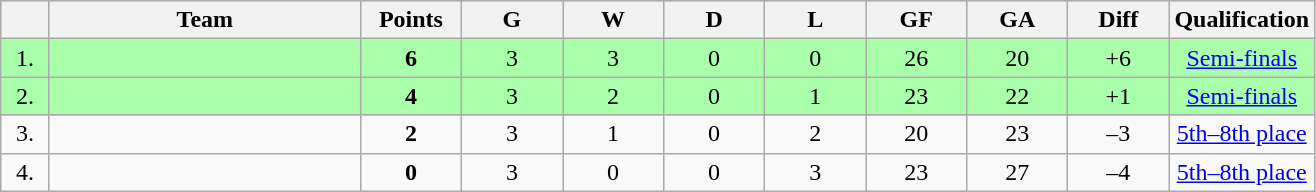<table class=wikitable style="text-align:center">
<tr bgcolor="#DCDCDC">
<th width="25"></th>
<th width="200">Team</th>
<th width="60">Points</th>
<th width="60">G</th>
<th width="60">W</th>
<th width="60">D</th>
<th width="60">L</th>
<th width="60">GF</th>
<th width="60">GA</th>
<th width="60">Diff</th>
<th width="60">Qualification</th>
</tr>
<tr bgcolor=#AAFFAA>
<td>1.</td>
<td align=left></td>
<td><strong>6</strong></td>
<td>3</td>
<td>3</td>
<td>0</td>
<td>0</td>
<td>26</td>
<td>20</td>
<td>+6</td>
<td><a href='#'>Semi-finals</a></td>
</tr>
<tr bgcolor=#AAFFAA>
<td>2.</td>
<td align=left></td>
<td><strong>4</strong></td>
<td>3</td>
<td>2</td>
<td>0</td>
<td>1</td>
<td>23</td>
<td>22</td>
<td>+1</td>
<td><a href='#'>Semi-finals</a></td>
</tr>
<tr>
<td>3.</td>
<td align=left></td>
<td><strong>2</strong></td>
<td>3</td>
<td>1</td>
<td>0</td>
<td>2</td>
<td>20</td>
<td>23</td>
<td>–3</td>
<td><a href='#'>5th–8th place</a></td>
</tr>
<tr>
<td>4.</td>
<td align=left></td>
<td><strong>0</strong></td>
<td>3</td>
<td>0</td>
<td>0</td>
<td>3</td>
<td>23</td>
<td>27</td>
<td>–4</td>
<td><a href='#'>5th–8th place</a></td>
</tr>
</table>
